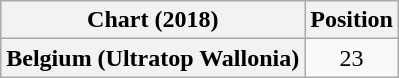<table class="wikitable plainrowheaders" style="text-align:center">
<tr>
<th scope="col">Chart (2018)</th>
<th scope="col">Position</th>
</tr>
<tr>
<th scope="row">Belgium (Ultratop Wallonia)</th>
<td>23</td>
</tr>
</table>
